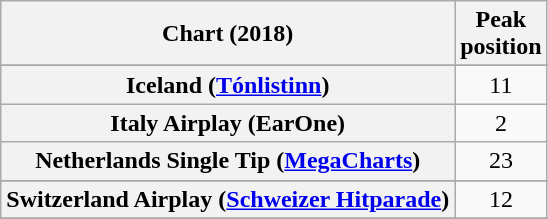<table class="wikitable sortable plainrowheaders" style="text-align:center">
<tr>
<th>Chart (2018)</th>
<th>Peak<br>position</th>
</tr>
<tr>
</tr>
<tr>
</tr>
<tr>
<th scope="row">Iceland (<a href='#'>Tónlistinn</a>)</th>
<td>11</td>
</tr>
<tr>
<th scope="row">Italy Airplay (EarOne)</th>
<td>2</td>
</tr>
<tr>
<th scope="row">Netherlands Single Tip (<a href='#'>MegaCharts</a>)</th>
<td>23</td>
</tr>
<tr>
</tr>
<tr>
<th scope="row">Switzerland Airplay (<a href='#'>Schweizer Hitparade</a>)</th>
<td>12</td>
</tr>
<tr>
</tr>
<tr>
</tr>
</table>
